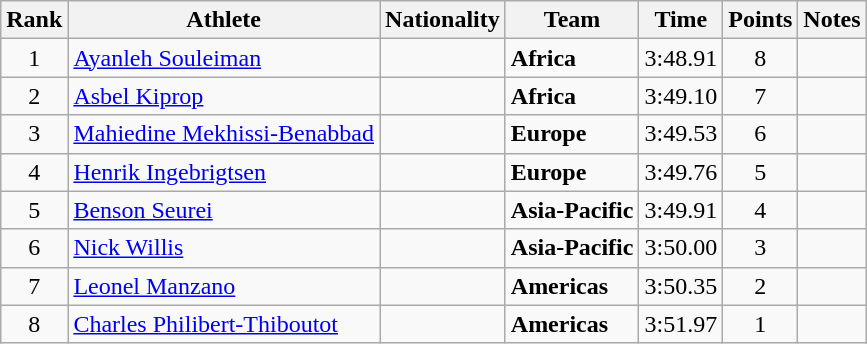<table class="wikitable sortable" style="text-align:center">
<tr>
<th>Rank</th>
<th>Athlete</th>
<th>Nationality</th>
<th>Team</th>
<th>Time</th>
<th>Points</th>
<th>Notes</th>
</tr>
<tr>
<td>1</td>
<td align="left"><a href='#'>Ayanleh Souleiman</a></td>
<td align=left></td>
<td align=left><strong>Africa</strong></td>
<td>3:48.91</td>
<td>8</td>
<td></td>
</tr>
<tr>
<td>2</td>
<td align="left"><a href='#'>Asbel Kiprop</a></td>
<td align=left></td>
<td align=left><strong>Africa</strong></td>
<td>3:49.10</td>
<td>7</td>
<td></td>
</tr>
<tr>
<td>3</td>
<td align="left"><a href='#'>Mahiedine Mekhissi-Benabbad</a></td>
<td align=left></td>
<td align=left><strong>Europe</strong></td>
<td>3:49.53</td>
<td>6</td>
<td></td>
</tr>
<tr>
<td>4</td>
<td align="left"><a href='#'>Henrik Ingebrigtsen</a></td>
<td align=left></td>
<td align=left><strong>Europe</strong></td>
<td>3:49.76</td>
<td>5</td>
<td></td>
</tr>
<tr>
<td>5</td>
<td align="left"><a href='#'>Benson Seurei</a></td>
<td align=left></td>
<td align=left><strong>Asia-Pacific</strong></td>
<td>3:49.91</td>
<td>4</td>
<td></td>
</tr>
<tr>
<td>6</td>
<td align="left"><a href='#'>Nick Willis</a></td>
<td align=left></td>
<td align=left><strong>Asia-Pacific</strong></td>
<td>3:50.00</td>
<td>3</td>
<td></td>
</tr>
<tr>
<td>7</td>
<td align="left"><a href='#'>Leonel Manzano</a></td>
<td align=left></td>
<td align=left><strong>Americas</strong></td>
<td>3:50.35</td>
<td>2</td>
<td></td>
</tr>
<tr>
<td>8</td>
<td align="left"><a href='#'>Charles Philibert-Thiboutot</a></td>
<td align=left></td>
<td align=left><strong>Americas</strong></td>
<td>3:51.97</td>
<td>1</td>
<td></td>
</tr>
</table>
